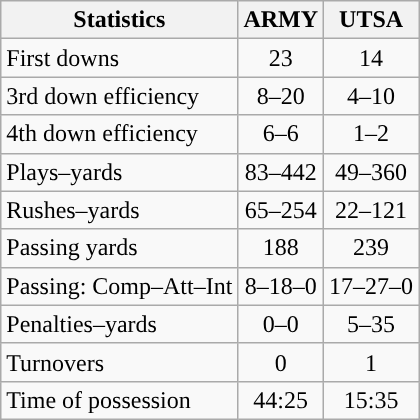<table class="wikitable">
<tr>
<th>Statistics</th>
<th>ARMY</th>
<th>UTSA</th>
</tr>
<tr>
<td>First downs</td>
<td align=center>23</td>
<td align=center>14</td>
</tr>
<tr>
<td>3rd down efficiency</td>
<td align=center>8–20</td>
<td align=center>4–10</td>
</tr>
<tr>
<td>4th down efficiency</td>
<td align=center>6–6</td>
<td align=center>1–2</td>
</tr>
<tr>
<td>Plays–yards</td>
<td align=center>83–442</td>
<td align=center>49–360</td>
</tr>
<tr>
<td>Rushes–yards</td>
<td align=center>65–254</td>
<td align=center>22–121</td>
</tr>
<tr>
<td>Passing yards</td>
<td align=center>188</td>
<td align=center>239</td>
</tr>
<tr>
<td>Passing: Comp–Att–Int</td>
<td align=center>8–18–0</td>
<td align=center>17–27–0</td>
</tr>
<tr>
<td>Penalties–yards</td>
<td align=center>0–0</td>
<td align=center>5–35</td>
</tr>
<tr>
<td>Turnovers</td>
<td align=center>0</td>
<td align=center>1</td>
</tr>
<tr>
<td>Time of possession</td>
<td align=center>44:25</td>
<td align=center>15:35</td>
</tr>
</table>
